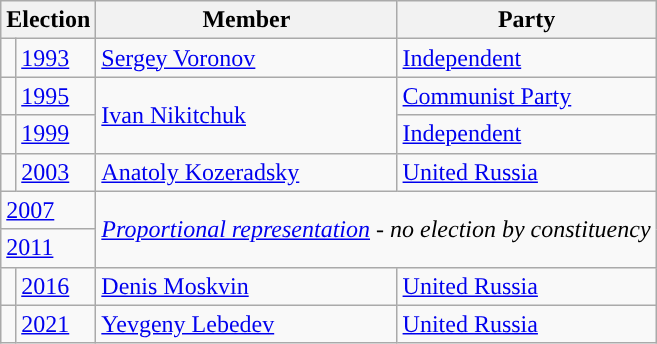<table class="wikitable">
<tr>
<th colspan="2">Election</th>
<th>Member</th>
<th>Party</th>
</tr>
<tr>
<td style="background-color:"></td>
<td><a href='#'>1993</a></td>
<td><a href='#'>Sergey Voronov</a></td>
<td><a href='#'>Independent</a></td>
</tr>
<tr>
<td style="background-color:"></td>
<td><a href='#'>1995</a></td>
<td rowspan=2><a href='#'>Ivan Nikitchuk</a></td>
<td><a href='#'>Communist Party</a></td>
</tr>
<tr>
<td style="background-color:"></td>
<td><a href='#'>1999</a></td>
<td><a href='#'>Independent</a></td>
</tr>
<tr>
<td style="background-color: "></td>
<td><a href='#'>2003</a></td>
<td><a href='#'>Anatoly Kozeradsky</a></td>
<td><a href='#'>United Russia</a></td>
</tr>
<tr>
<td colspan=2><a href='#'>2007</a></td>
<td colspan=2 rowspan=2><em><a href='#'>Proportional representation</a> - no election by constituency</em></td>
</tr>
<tr>
<td colspan=2><a href='#'>2011</a></td>
</tr>
<tr>
<td style="background-color: "></td>
<td><a href='#'>2016</a></td>
<td><a href='#'>Denis Moskvin</a></td>
<td><a href='#'>United Russia</a></td>
</tr>
<tr>
<td style="background-color: "></td>
<td><a href='#'>2021</a></td>
<td><a href='#'>Yevgeny Lebedev</a></td>
<td><a href='#'>United Russia</a></td>
</tr>
</table>
